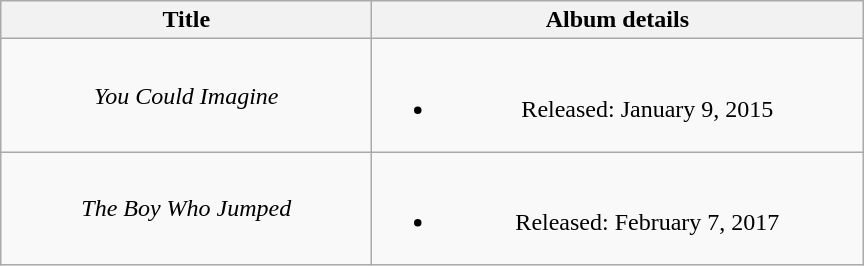<table class="wikitable plainrowheaders" style="text-align:center;">
<tr>
<th rowspan="1" style="width:15em;">Title</th>
<th rowspan="1" style="width:20em;">Album details</th>
</tr>
<tr>
<td><em>You Could Imagine</em></td>
<td><br><ul><li>Released: January 9, 2015</li></ul></td>
</tr>
<tr>
<td><em>The Boy Who Jumped</em></td>
<td><br><ul><li>Released: February 7, 2017</li></ul></td>
</tr>
</table>
